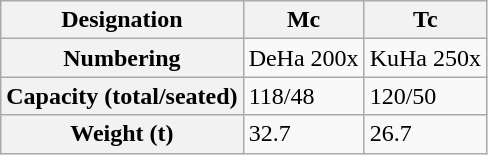<table class="wikitable">
<tr>
<th>Designation</th>
<th>Mc</th>
<th>Tc</th>
</tr>
<tr>
<th>Numbering</th>
<td>DeHa 200x</td>
<td>KuHa 250x</td>
</tr>
<tr>
<th>Capacity (total/seated)</th>
<td>118/48</td>
<td>120/50</td>
</tr>
<tr>
<th>Weight (t)</th>
<td>32.7</td>
<td>26.7</td>
</tr>
</table>
